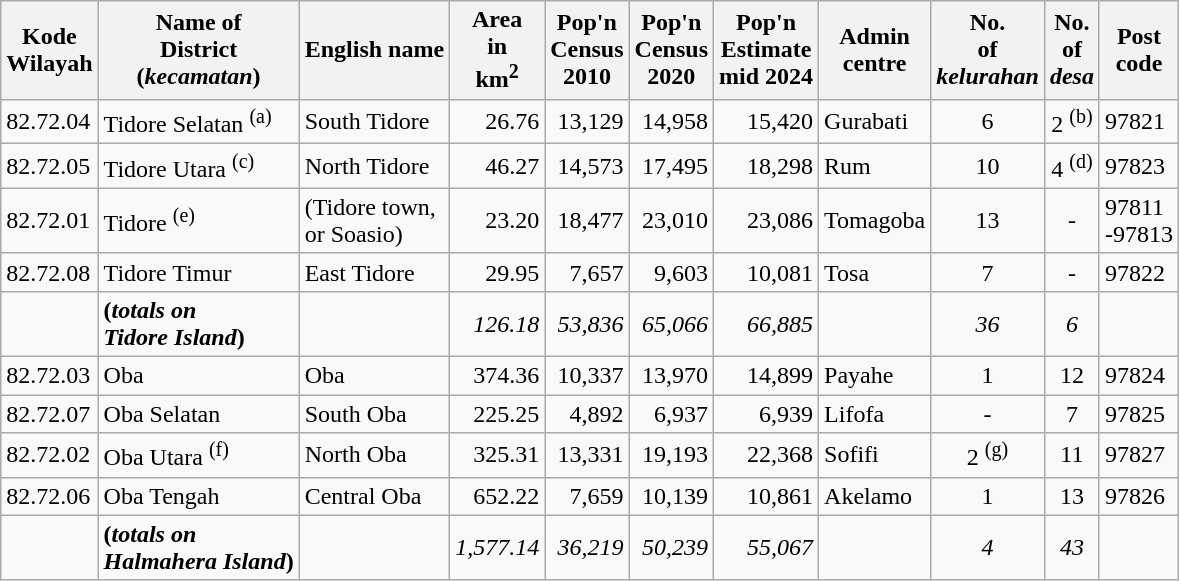<table class="sortable wikitable">
<tr>
<th>Kode <br>Wilayah</th>
<th>Name of<br>District<br>(<em>kecamatan</em>)</th>
<th>English name</th>
<th>Area<br>in <br> km<sup>2</sup></th>
<th>Pop'n<br>Census<br>2010</th>
<th>Pop'n<br>Census<br>2020</th>
<th>Pop'n<br>Estimate<br>mid 2024</th>
<th>Admin<br>centre</th>
<th>No.<br>of<br><em>kelurahan</em></th>
<th>No.<br>of<br><em>desa</em></th>
<th>Post<br>code</th>
</tr>
<tr>
<td>82.72.04</td>
<td>Tidore Selatan <sup>(a)</sup> </td>
<td>South Tidore</td>
<td align="right">26.76</td>
<td align="right">13,129</td>
<td align="right">14,958</td>
<td align="right">15,420</td>
<td>Gurabati</td>
<td align="center">6</td>
<td align="center">2 <sup>(b)</sup></td>
<td>97821</td>
</tr>
<tr>
<td>82.72.05</td>
<td>Tidore Utara <sup>(c)</sup> </td>
<td>North Tidore</td>
<td align="right">46.27</td>
<td align="right">14,573</td>
<td align="right">17,495</td>
<td align="right">18,298</td>
<td>Rum</td>
<td align="center">10</td>
<td align="center">4 <sup>(d)</sup></td>
<td>97823</td>
</tr>
<tr>
<td>82.72.01</td>
<td>Tidore <sup>(e)</sup> </td>
<td>(Tidore town,<br> or Soasio)</td>
<td align="right">23.20</td>
<td align="right">18,477</td>
<td align="right">23,010</td>
<td align="right">23,086</td>
<td>Tomagoba</td>
<td align="center">13</td>
<td align="center">-</td>
<td>97811<br>-97813</td>
</tr>
<tr>
<td>82.72.08</td>
<td>Tidore Timur </td>
<td>East Tidore</td>
<td align="right">29.95</td>
<td align="right">7,657</td>
<td align="right">9,603</td>
<td align="right">10,081</td>
<td>Tosa</td>
<td align="center">7</td>
<td align="center">-</td>
<td>97822</td>
</tr>
<tr>
<td></td>
<td><strong>(<em>totals on<br>Tidore Island</em>)</strong></td>
<td></td>
<td align="right"><em>126.18</em></td>
<td align="right"><em>53,836</em></td>
<td align="right"><em>65,066</em></td>
<td align="right"><em>66,885</em></td>
<td></td>
<td align="center"><em>36</em></td>
<td align="center"><em>6</em></td>
<td></td>
</tr>
<tr>
<td>82.72.03</td>
<td>Oba </td>
<td>Oba</td>
<td align="right">374.36</td>
<td align="right">10,337</td>
<td align="right">13,970</td>
<td align="right">14,899</td>
<td>Payahe</td>
<td align="center">1</td>
<td align="center">12</td>
<td>97824</td>
</tr>
<tr>
<td>82.72.07</td>
<td>Oba Selatan </td>
<td>South Oba</td>
<td align="right">225.25</td>
<td align="right">4,892</td>
<td align="right">6,937</td>
<td align="right">6,939</td>
<td>Lifofa</td>
<td align="center">-</td>
<td align="center">7</td>
<td>97825</td>
</tr>
<tr>
<td>82.72.02</td>
<td>Oba Utara <sup>(f)</sup> </td>
<td>North Oba</td>
<td align="right">325.31</td>
<td align="right">13,331</td>
<td align="right">19,193</td>
<td align="right">22,368</td>
<td>Sofifi</td>
<td align="center">2 <sup>(g)</sup></td>
<td align="center">11</td>
<td>97827</td>
</tr>
<tr>
<td>82.72.06</td>
<td>Oba Tengah </td>
<td>Central Oba</td>
<td align="right">652.22</td>
<td align="right">7,659</td>
<td align="right">10,139</td>
<td align="right">10,861</td>
<td>Akelamo</td>
<td align="center">1</td>
<td align="center">13</td>
<td>97826</td>
</tr>
<tr>
<td></td>
<td><strong>(<em>totals on<br>Halmahera Island</em>)</strong></td>
<td></td>
<td align="right"><em>1,577.14</em></td>
<td align="right"><em>36,219</em></td>
<td align="right"><em>50,239</em></td>
<td align="right"><em>55,067</em></td>
<td></td>
<td align="center"><em>4</em></td>
<td align="center"><em>43</em></td>
<td></td>
</tr>
</table>
